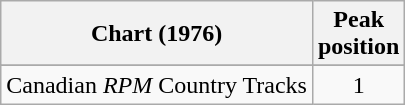<table class="wikitable sortable">
<tr>
<th align="left">Chart (1976)</th>
<th align="center">Peak<br>position</th>
</tr>
<tr>
</tr>
<tr>
<td align="left">Canadian <em>RPM</em> Country Tracks</td>
<td align="center">1</td>
</tr>
</table>
